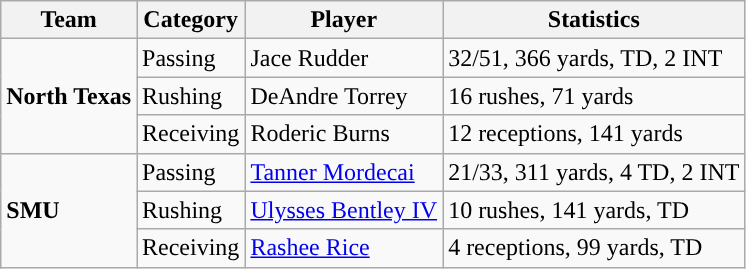<table class="wikitable" style="float: left;">
<tr>
<th>Team</th>
<th>Category</th>
<th>Player</th>
<th>Statistics</th>
</tr>
<tr>
<td rowspan=3><strong>North Texas</strong></td>
<td>Passing</td>
<td>Jace Rudder</td>
<td>32/51, 366 yards, TD, 2 INT</td>
</tr>
<tr>
<td>Rushing</td>
<td>DeAndre Torrey</td>
<td>16 rushes, 71 yards</td>
</tr>
<tr>
<td>Receiving</td>
<td>Roderic Burns</td>
<td>12 receptions, 141 yards</td>
</tr>
<tr>
<td rowspan=3><strong>SMU</strong></td>
<td>Passing</td>
<td><a href='#'>Tanner Mordecai</a></td>
<td>21/33, 311 yards, 4 TD, 2 INT</td>
</tr>
<tr>
<td>Rushing</td>
<td><a href='#'>Ulysses Bentley IV</a></td>
<td>10 rushes, 141 yards, TD</td>
</tr>
<tr>
<td>Receiving</td>
<td><a href='#'>Rashee Rice</a></td>
<td>4 receptions, 99 yards, TD</td>
</tr>
</table>
